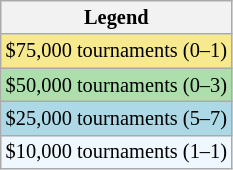<table class=wikitable style="font-size:85%">
<tr>
<th>Legend</th>
</tr>
<tr style="background:#f7e98e;">
<td>$75,000 tournaments (0–1)</td>
</tr>
<tr style="background:#addfad;">
<td>$50,000 tournaments (0–3)</td>
</tr>
<tr style="background:lightblue;">
<td>$25,000 tournaments (5–7)</td>
</tr>
<tr style="background:#f0f8ff;">
<td>$10,000 tournaments (1–1)</td>
</tr>
</table>
